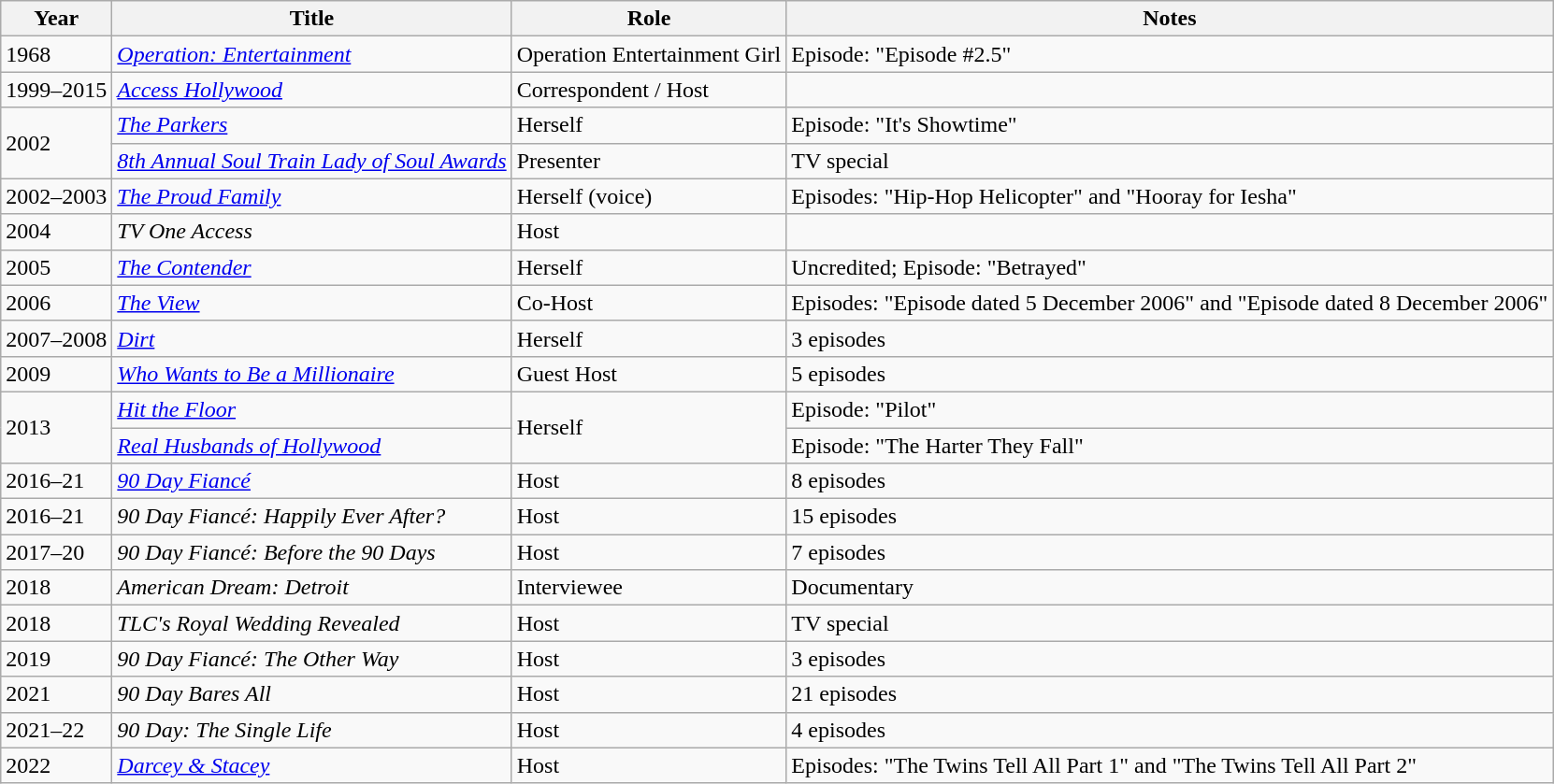<table class="wikitable">
<tr>
<th>Year</th>
<th>Title</th>
<th>Role</th>
<th>Notes</th>
</tr>
<tr>
<td>1968</td>
<td><em><a href='#'>Operation: Entertainment</a></em></td>
<td>Operation Entertainment Girl</td>
<td>Episode: "Episode #2.5"</td>
</tr>
<tr>
<td>1999–2015</td>
<td><em><a href='#'>Access Hollywood</a></em></td>
<td>Correspondent / Host</td>
<td></td>
</tr>
<tr>
<td rowspan="2">2002</td>
<td><em><a href='#'>The Parkers</a></em></td>
<td>Herself</td>
<td>Episode: "It's Showtime"</td>
</tr>
<tr>
<td><a href='#'><em>8th Annual Soul Train Lady of Soul Awards</em></a></td>
<td>Presenter</td>
<td>TV special</td>
</tr>
<tr>
<td>2002–2003</td>
<td><em><a href='#'>The Proud Family</a></em></td>
<td>Herself (voice)</td>
<td>Episodes: "Hip-Hop Helicopter" and "Hooray for Iesha"</td>
</tr>
<tr>
<td>2004</td>
<td><em>TV One Access</em></td>
<td>Host</td>
<td></td>
</tr>
<tr>
<td>2005</td>
<td><em><a href='#'>The Contender</a></em></td>
<td>Herself</td>
<td>Uncredited; Episode: "Betrayed"</td>
</tr>
<tr>
<td>2006</td>
<td><em><a href='#'>The View</a></em></td>
<td>Co-Host</td>
<td>Episodes: "Episode dated 5 December 2006" and "Episode dated 8 December 2006"</td>
</tr>
<tr>
<td>2007–2008</td>
<td><em><a href='#'>Dirt</a></em></td>
<td>Herself</td>
<td>3 episodes</td>
</tr>
<tr>
<td>2009</td>
<td><em><a href='#'>Who Wants to Be a Millionaire</a></em></td>
<td>Guest Host</td>
<td>5 episodes</td>
</tr>
<tr>
<td rowspan="2">2013</td>
<td><em><a href='#'>Hit the Floor</a></em></td>
<td rowspan="2">Herself</td>
<td>Episode: "Pilot"</td>
</tr>
<tr>
<td><em><a href='#'>Real Husbands of Hollywood</a></em></td>
<td>Episode: "The Harter They Fall"</td>
</tr>
<tr>
<td>2016–21</td>
<td><em><a href='#'>90 Day Fiancé</a></em></td>
<td>Host</td>
<td>8 episodes</td>
</tr>
<tr>
<td>2016–21</td>
<td><em>90 Day Fiancé: Happily Ever After?</em></td>
<td>Host</td>
<td>15 episodes</td>
</tr>
<tr>
<td>2017–20</td>
<td><em>90 Day Fiancé: Before the 90 Days</em></td>
<td>Host</td>
<td>7 episodes</td>
</tr>
<tr>
<td>2018</td>
<td><em>American Dream: Detroit</em></td>
<td>Interviewee</td>
<td>Documentary</td>
</tr>
<tr>
<td>2018</td>
<td><em>TLC's Royal Wedding Revealed</em></td>
<td>Host</td>
<td>TV special</td>
</tr>
<tr>
<td>2019</td>
<td><em>90 Day Fiancé: The Other Way</em></td>
<td>Host</td>
<td>3 episodes</td>
</tr>
<tr>
<td>2021</td>
<td><em>90 Day Bares All</em></td>
<td>Host</td>
<td>21 episodes</td>
</tr>
<tr>
<td>2021–22</td>
<td><em>90 Day: The Single Life</em></td>
<td>Host</td>
<td>4 episodes</td>
</tr>
<tr>
<td>2022</td>
<td><em><a href='#'>Darcey & Stacey</a></em></td>
<td>Host</td>
<td>Episodes: "The Twins Tell All Part 1" and "The Twins Tell All Part 2"</td>
</tr>
</table>
